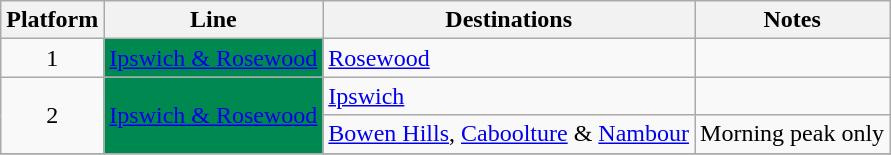<table class="wikitable" style="float: none; margin: 0.5em; ">
<tr>
<th>Platform</th>
<th>Line</th>
<th>Destinations</th>
<th>Notes</th>
</tr>
<tr>
<td style="text-align:center;">1</td>
<td style=background:#008851><a href='#'><span>Ipswich & Rosewood</span></a></td>
<td><a href='#'>Rosewood</a></td>
<td></td>
</tr>
<tr>
<td rowspan="2" style="text-align:center;">2</td>
<td rowspan="2" style=background:#008851><a href='#'><span>Ipswich & Rosewood</span></a></td>
<td><a href='#'>Ipswich</a></td>
<td></td>
</tr>
<tr>
<td><a href='#'>Bowen Hills</a>, <a href='#'>Caboolture</a> & <a href='#'>Nambour</a></td>
<td>Morning peak only</td>
</tr>
<tr>
</tr>
</table>
